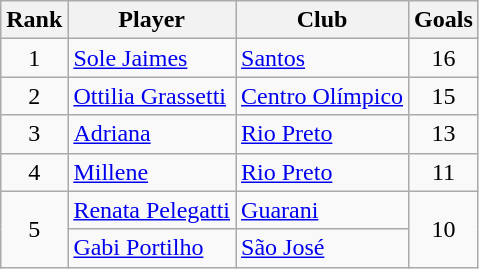<table class="wikitable sortable" style="text-align:center">
<tr>
<th>Rank</th>
<th>Player</th>
<th>Club</th>
<th>Goals</th>
</tr>
<tr>
<td rowspan=1>1</td>
<td align=left> <a href='#'>Sole Jaimes</a></td>
<td align=left><a href='#'>Santos</a></td>
<td rowspan=1>16</td>
</tr>
<tr>
<td rowspan=1>2</td>
<td align=left> <a href='#'>Ottilia Grassetti</a></td>
<td align=left><a href='#'>Centro Olímpico</a></td>
<td rowspan=1>15</td>
</tr>
<tr>
<td rowspan=1>3</td>
<td align=left> <a href='#'>Adriana</a></td>
<td align=left><a href='#'>Rio Preto</a></td>
<td rowspan=1>13</td>
</tr>
<tr>
<td rowspan=1>4</td>
<td align=left> <a href='#'>Millene</a></td>
<td align=left><a href='#'>Rio Preto</a></td>
<td rowspan=1>11</td>
</tr>
<tr>
<td rowspan=2>5</td>
<td align=left> <a href='#'>Renata Pelegatti</a></td>
<td align=left><a href='#'>Guarani</a></td>
<td rowspan=2>10</td>
</tr>
<tr>
<td align=left> <a href='#'>Gabi Portilho</a></td>
<td align=left><a href='#'>São José</a></td>
</tr>
</table>
